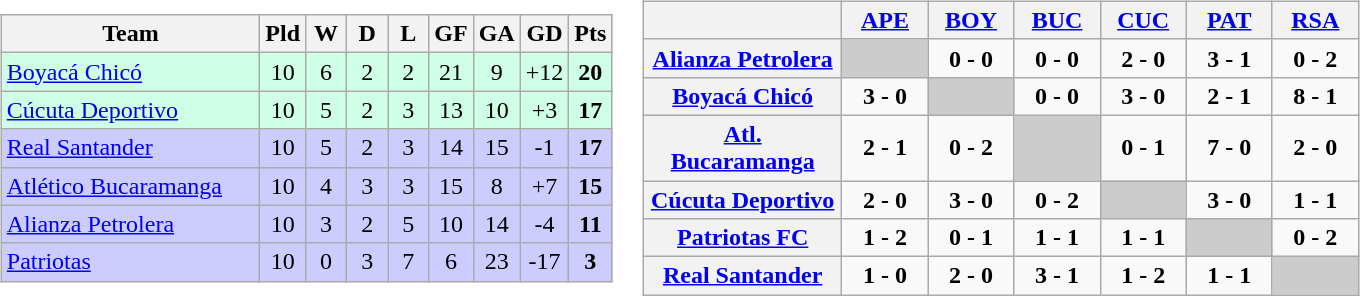<table>
<tr>
<td><br><table class="wikitable" style="text-align: center;">
<tr>
<th style="width:165px;">Team</th>
<th width="20">Pld</th>
<th width="20">W</th>
<th width="20">D</th>
<th width="20">L</th>
<th width="20">GF</th>
<th width="20">GA</th>
<th width="20">GD</th>
<th width="20">Pts</th>
</tr>
<tr style="text-align:center; background:#d0ffe7;">
<td align=left><a href='#'>Boyacá Chicó</a></td>
<td>10</td>
<td>6</td>
<td>2</td>
<td>2</td>
<td>21</td>
<td>9</td>
<td>+12</td>
<td><strong>20</strong></td>
</tr>
<tr style="text-align:center; background:#d0ffe7;">
<td align=left><a href='#'>Cúcuta Deportivo</a></td>
<td>10</td>
<td>5</td>
<td>2</td>
<td>3</td>
<td>13</td>
<td>10</td>
<td>+3</td>
<td><strong>17</strong></td>
</tr>
<tr style="text-align:center; background:#ccf;">
<td align=left><a href='#'>Real Santander</a></td>
<td>10</td>
<td>5</td>
<td>2</td>
<td>3</td>
<td>14</td>
<td>15</td>
<td>-1</td>
<td><strong>17</strong></td>
</tr>
<tr style="text-align:center; background:#ccf;">
<td align=left><a href='#'>Atlético Bucaramanga</a></td>
<td>10</td>
<td>4</td>
<td>3</td>
<td>3</td>
<td>15</td>
<td>8</td>
<td>+7</td>
<td><strong>15</strong></td>
</tr>
<tr style="text-align:center; background:#ccf;">
<td align=left><a href='#'>Alianza Petrolera</a></td>
<td>10</td>
<td>3</td>
<td>2</td>
<td>5</td>
<td>10</td>
<td>14</td>
<td>-4</td>
<td><strong>11</strong></td>
</tr>
<tr style="text-align:center; background:#ccf;">
<td align=left><a href='#'>Patriotas</a></td>
<td>10</td>
<td>0</td>
<td>3</td>
<td>7</td>
<td>6</td>
<td>23</td>
<td>-17</td>
<td><strong>3</strong></td>
</tr>
</table>
</td>
<td><br><table class="wikitable" style="text-align:center">
<tr>
<th style="width:125px;"> </th>
<th width="50"><a href='#'>APE</a></th>
<th width="50"><a href='#'>BOY</a></th>
<th width="50"><a href='#'>BUC</a></th>
<th width="50"><a href='#'>CUC</a></th>
<th width="50"><a href='#'>PAT</a></th>
<th width="50"><a href='#'>RSA</a></th>
</tr>
<tr>
<th><a href='#'>Alianza Petrolera</a></th>
<td style="background:#ccc;"></td>
<td><strong>0 - 0</strong></td>
<td><strong>0 - 0</strong></td>
<td><strong>2 - 0</strong></td>
<td><strong>3 - 1</strong></td>
<td><strong>0 - 2</strong></td>
</tr>
<tr>
<th><a href='#'>Boyacá Chicó</a></th>
<td><strong>3 - 0</strong></td>
<td style="background:#ccc;"></td>
<td><strong>0 - 0</strong></td>
<td><strong>3 - 0</strong></td>
<td><strong>2 - 1</strong></td>
<td><strong>8 - 1</strong></td>
</tr>
<tr>
<th><a href='#'>Atl. Bucaramanga</a></th>
<td><strong>2 - 1</strong></td>
<td><strong>0 - 2</strong></td>
<td style="background:#ccc;"></td>
<td><strong>0 - 1</strong></td>
<td><strong>7 - 0</strong></td>
<td><strong>2 - 0</strong></td>
</tr>
<tr>
<th><a href='#'>Cúcuta Deportivo</a></th>
<td><strong>2 - 0</strong></td>
<td><strong>3 - 0</strong></td>
<td><strong>0 - 2</strong></td>
<td style="background:#ccc;"></td>
<td><strong>3 - 0</strong></td>
<td><strong>1 - 1</strong></td>
</tr>
<tr>
<th><a href='#'>Patriotas FC</a></th>
<td><strong>1 - 2</strong></td>
<td><strong>0 - 1</strong></td>
<td><strong>1 - 1</strong></td>
<td><strong>1 - 1</strong></td>
<td style="background:#ccc;"></td>
<td><strong>0 - 2</strong></td>
</tr>
<tr>
<th><a href='#'>Real Santander</a></th>
<td><strong>1 - 0</strong></td>
<td><strong>2 - 0</strong></td>
<td><strong>3 - 1</strong></td>
<td><strong>1 - 2</strong></td>
<td><strong>1 - 1</strong></td>
<td style="background:#ccc;"></td>
</tr>
</table>
</td>
</tr>
</table>
